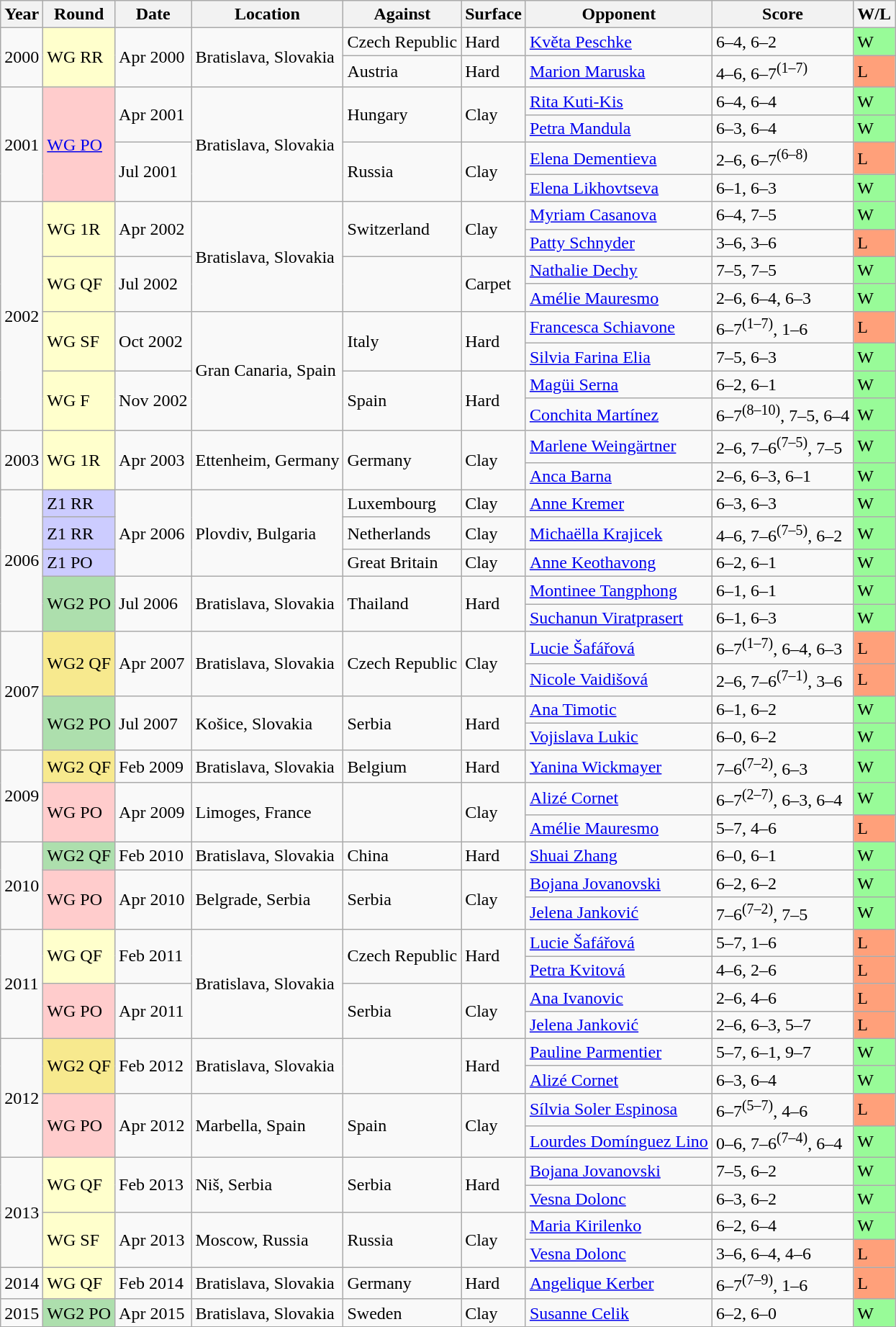<table class="wikitable">
<tr>
<th>Year</th>
<th>Round</th>
<th>Date</th>
<th>Location</th>
<th>Against</th>
<th>Surface</th>
<th>Opponent</th>
<th>Score</th>
<th>W/L</th>
</tr>
<tr>
<td rowspan="2">2000</td>
<td rowspan="2" bgcolor="#ffc">WG RR</td>
<td rowspan="2">Apr 2000</td>
<td rowspan="2">Bratislava, Slovakia</td>
<td> Czech Republic</td>
<td>Hard</td>
<td><a href='#'>Květa Peschke</a></td>
<td>6–4, 6–2</td>
<td bgcolor="98FB98">W</td>
</tr>
<tr>
<td> Austria</td>
<td>Hard</td>
<td><a href='#'>Marion Maruska</a></td>
<td>4–6, 6–7<sup>(1–7)</sup></td>
<td bgcolor="FFA07A">L</td>
</tr>
<tr>
<td rowspan="4">2001</td>
<td rowspan="4" bgcolor="#fcc"><a href='#'>WG PO</a></td>
<td rowspan="2">Apr 2001</td>
<td rowspan="4">Bratislava, Slovakia</td>
<td rowspan="2"> Hungary</td>
<td rowspan="2">Clay</td>
<td><a href='#'>Rita Kuti-Kis</a></td>
<td>6–4, 6–4</td>
<td bgcolor="98FB98">W</td>
</tr>
<tr>
<td><a href='#'>Petra Mandula</a></td>
<td>6–3, 6–4</td>
<td bgcolor="98FB98">W</td>
</tr>
<tr>
<td rowspan="2">Jul 2001</td>
<td rowspan="2"> Russia</td>
<td rowspan="2">Clay</td>
<td><a href='#'>Elena Dementieva</a></td>
<td>2–6, 6–7<sup>(6–8)</sup></td>
<td bgcolor="FFA07A">L</td>
</tr>
<tr>
<td><a href='#'>Elena Likhovtseva</a></td>
<td>6–1, 6–3</td>
<td bgcolor="98FB98">W</td>
</tr>
<tr>
<td rowspan="8">2002</td>
<td rowspan="2" bgcolor="#ffc">WG 1R</td>
<td rowspan="2">Apr 2002</td>
<td rowspan="4">Bratislava, Slovakia</td>
<td rowspan="2"> Switzerland</td>
<td rowspan="2">Clay</td>
<td><a href='#'>Myriam Casanova</a></td>
<td>6–4, 7–5</td>
<td bgcolor="98FB98">W</td>
</tr>
<tr>
<td><a href='#'>Patty Schnyder</a></td>
<td>3–6, 3–6</td>
<td bgcolor="FFA07A">L</td>
</tr>
<tr>
<td rowspan="2" bgcolor="#ffc">WG QF</td>
<td rowspan="2">Jul 2002</td>
<td rowspan="2"></td>
<td rowspan="2">Carpet</td>
<td><a href='#'>Nathalie Dechy</a></td>
<td>7–5, 7–5</td>
<td bgcolor="98FB98">W</td>
</tr>
<tr>
<td><a href='#'>Amélie Mauresmo</a></td>
<td>2–6, 6–4, 6–3</td>
<td bgcolor="98FB98">W</td>
</tr>
<tr>
<td rowspan="2" bgcolor="#ffc">WG SF</td>
<td rowspan="2">Oct 2002</td>
<td rowspan="4">Gran Canaria, Spain</td>
<td rowspan="2"> Italy</td>
<td rowspan="2">Hard</td>
<td><a href='#'>Francesca Schiavone</a></td>
<td>6–7<sup>(1–7)</sup>, 1–6</td>
<td bgcolor="FFA07A">L</td>
</tr>
<tr>
<td><a href='#'>Silvia Farina Elia</a></td>
<td>7–5, 6–3</td>
<td bgcolor="98FB98">W</td>
</tr>
<tr>
<td rowspan="2" bgcolor="#ffc">WG F</td>
<td rowspan="2">Nov 2002</td>
<td rowspan="2"> Spain</td>
<td rowspan="2">Hard</td>
<td><a href='#'>Magüi Serna</a></td>
<td>6–2, 6–1</td>
<td bgcolor="98FB98">W</td>
</tr>
<tr>
<td><a href='#'>Conchita Martínez</a></td>
<td>6–7<sup>(8–10)</sup>, 7–5, 6–4</td>
<td bgcolor="98FB98">W</td>
</tr>
<tr>
<td rowspan="2">2003</td>
<td rowspan="2" bgcolor="#ffc">WG 1R</td>
<td rowspan="2">Apr 2003</td>
<td rowspan="2">Ettenheim, Germany</td>
<td rowspan="2"> Germany</td>
<td rowspan="2">Clay</td>
<td><a href='#'>Marlene Weingärtner</a></td>
<td>2–6, 7–6<sup>(7–5)</sup>, 7–5</td>
<td bgcolor="98FB98">W</td>
</tr>
<tr>
<td><a href='#'>Anca Barna</a></td>
<td>2–6, 6–3, 6–1</td>
<td bgcolor="98FB98">W</td>
</tr>
<tr>
<td rowspan="5">2006</td>
<td bgcolor="#ccf">Z1 RR</td>
<td rowspan="3">Apr 2006</td>
<td rowspan="3">Plovdiv, Bulgaria</td>
<td> Luxembourg</td>
<td>Clay</td>
<td><a href='#'>Anne Kremer</a></td>
<td>6–3, 6–3</td>
<td bgcolor="98FB98">W</td>
</tr>
<tr>
<td bgcolor="#ccf">Z1 RR</td>
<td> Netherlands</td>
<td>Clay</td>
<td><a href='#'>Michaëlla Krajicek</a></td>
<td>4–6, 7–6<sup>(7–5)</sup>, 6–2</td>
<td bgcolor="98FB98">W</td>
</tr>
<tr>
<td bgcolor="#ccf">Z1 PO</td>
<td> Great Britain</td>
<td>Clay</td>
<td><a href='#'>Anne Keothavong</a></td>
<td>6–2, 6–1</td>
<td bgcolor="98FB98">W</td>
</tr>
<tr>
<td rowspan="2" bgcolor="#addfad">WG2 PO</td>
<td rowspan="2">Jul 2006</td>
<td rowspan="2">Bratislava, Slovakia</td>
<td rowspan="2"> Thailand</td>
<td rowspan="2">Hard</td>
<td><a href='#'>Montinee Tangphong</a></td>
<td>6–1, 6–1</td>
<td bgcolor="98FB98">W</td>
</tr>
<tr>
<td><a href='#'>Suchanun Viratprasert</a></td>
<td>6–1, 6–3</td>
<td bgcolor="98FB98">W</td>
</tr>
<tr>
<td rowspan="4">2007</td>
<td rowspan="2" bgcolor="f7e98e">WG2 QF</td>
<td rowspan="2">Apr 2007</td>
<td rowspan="2">Bratislava, Slovakia</td>
<td rowspan="2"> Czech Republic</td>
<td rowspan="2">Clay</td>
<td><a href='#'>Lucie Šafářová</a></td>
<td>6–7<sup>(1–7)</sup>, 6–4, 6–3</td>
<td bgcolor="FFA07A">L</td>
</tr>
<tr>
<td><a href='#'>Nicole Vaidišová</a></td>
<td>2–6, 7–6<sup>(7–1)</sup>, 3–6</td>
<td bgcolor="FFA07A">L</td>
</tr>
<tr>
<td rowspan="2" bgcolor="addfad">WG2 PO</td>
<td rowspan="2">Jul 2007</td>
<td rowspan="2">Košice, Slovakia</td>
<td rowspan="2"> Serbia</td>
<td rowspan="2">Hard</td>
<td><a href='#'>Ana Timotic</a></td>
<td>6–1, 6–2</td>
<td bgcolor="98FB98">W</td>
</tr>
<tr>
<td><a href='#'>Vojislava Lukic</a></td>
<td>6–0, 6–2</td>
<td bgcolor="98FB98">W</td>
</tr>
<tr>
<td rowspan="3">2009</td>
<td bgcolor="f7e98e">WG2 QF</td>
<td>Feb 2009</td>
<td>Bratislava, Slovakia</td>
<td> Belgium</td>
<td>Hard</td>
<td><a href='#'>Yanina Wickmayer</a></td>
<td>7–6<sup>(7–2)</sup>, 6–3</td>
<td bgcolor="98FB98">W</td>
</tr>
<tr>
<td rowspan="2" bgcolor="#fcc">WG PO</td>
<td rowspan="2">Apr 2009</td>
<td rowspan="2">Limoges, France</td>
<td rowspan="2"></td>
<td rowspan="2">Clay</td>
<td><a href='#'>Alizé Cornet</a></td>
<td>6–7<sup>(2–7)</sup>, 6–3, 6–4</td>
<td bgcolor="98FB98">W</td>
</tr>
<tr>
<td><a href='#'>Amélie Mauresmo</a></td>
<td>5–7, 4–6</td>
<td bgcolor="FFA07A">L</td>
</tr>
<tr>
<td rowspan="3">2010</td>
<td bgcolor="#ADDFAD">WG2 QF</td>
<td>Feb 2010</td>
<td>Bratislava, Slovakia</td>
<td> China</td>
<td>Hard</td>
<td><a href='#'>Shuai Zhang</a></td>
<td>6–0, 6–1</td>
<td bgcolor="98FB98">W</td>
</tr>
<tr>
<td rowspan="2" bgcolor="#fcc">WG PO</td>
<td rowspan="2">Apr 2010</td>
<td rowspan="2">Belgrade, Serbia</td>
<td rowspan="2"> Serbia</td>
<td rowspan="2">Clay</td>
<td><a href='#'>Bojana Jovanovski</a></td>
<td>6–2, 6–2</td>
<td bgcolor="98FB98">W</td>
</tr>
<tr>
<td><a href='#'>Jelena Janković</a></td>
<td>7–6<sup>(7–2)</sup>, 7–5</td>
<td bgcolor="98FB98">W</td>
</tr>
<tr>
<td rowspan="4">2011</td>
<td rowspan="2" bgcolor="#ffc">WG QF</td>
<td rowspan="2">Feb 2011</td>
<td rowspan="4">Bratislava, Slovakia</td>
<td rowspan="2"> Czech Republic</td>
<td rowspan="2">Hard</td>
<td><a href='#'>Lucie Šafářová</a></td>
<td>5–7, 1–6</td>
<td bgcolor="FFA07A">L</td>
</tr>
<tr>
<td><a href='#'>Petra Kvitová</a></td>
<td>4–6, 2–6</td>
<td bgcolor="FFA07A">L</td>
</tr>
<tr>
<td rowspan="2" bgcolor="#fcc">WG PO</td>
<td rowspan="2">Apr 2011</td>
<td rowspan="2"> Serbia</td>
<td rowspan="2">Clay</td>
<td><a href='#'>Ana Ivanovic</a></td>
<td>2–6, 4–6</td>
<td bgcolor="FFA07A">L</td>
</tr>
<tr>
<td><a href='#'>Jelena Janković</a></td>
<td>2–6, 6–3, 5–7</td>
<td bgcolor="FFA07A">L</td>
</tr>
<tr>
<td rowspan="4">2012</td>
<td rowspan="2" bgcolor="f7e98e">WG2 QF</td>
<td rowspan="2">Feb 2012</td>
<td rowspan="2">Bratislava, Slovakia</td>
<td rowspan="2"></td>
<td rowspan="2">Hard</td>
<td><a href='#'>Pauline Parmentier</a></td>
<td>5–7, 6–1, 9–7</td>
<td bgcolor="98FB98">W</td>
</tr>
<tr>
<td><a href='#'>Alizé Cornet</a></td>
<td>6–3, 6–4</td>
<td bgcolor="98FB98">W</td>
</tr>
<tr>
<td rowspan="2" bgcolor="#fcc">WG PO</td>
<td rowspan="2">Apr 2012</td>
<td rowspan="2">Marbella, Spain</td>
<td rowspan="2"> Spain</td>
<td rowspan="2">Clay</td>
<td><a href='#'>Sílvia Soler Espinosa</a></td>
<td>6–7<sup>(5–7)</sup>, 4–6</td>
<td bgcolor="FFA07A">L</td>
</tr>
<tr>
<td><a href='#'>Lourdes Domínguez Lino</a></td>
<td>0–6, 7–6<sup>(7–4)</sup>, 6–4</td>
<td bgcolor="98FB98">W</td>
</tr>
<tr>
<td rowspan="4">2013</td>
<td rowspan="2" bgcolor="#ffc">WG QF</td>
<td rowspan="2">Feb 2013</td>
<td rowspan="2">Niš, Serbia</td>
<td rowspan="2"> Serbia</td>
<td rowspan="2">Hard</td>
<td><a href='#'>Bojana Jovanovski</a></td>
<td>7–5, 6–2</td>
<td bgcolor="98FB98">W</td>
</tr>
<tr>
<td><a href='#'>Vesna Dolonc</a></td>
<td>6–3, 6–2</td>
<td bgcolor="98FB98">W</td>
</tr>
<tr>
<td rowspan="2" bgcolor="#ffc">WG SF</td>
<td rowspan="2">Apr 2013</td>
<td rowspan="2">Moscow, Russia</td>
<td rowspan="2"> Russia</td>
<td rowspan="2">Clay</td>
<td><a href='#'>Maria Kirilenko</a></td>
<td>6–2, 6–4</td>
<td bgcolor="98FB98">W</td>
</tr>
<tr>
<td><a href='#'>Vesna Dolonc</a></td>
<td>3–6, 6–4, 4–6</td>
<td bgcolor="FFA07A">L</td>
</tr>
<tr>
<td rowspan="1">2014</td>
<td rowspan="1" bgcolor="#ffc">WG QF</td>
<td rowspan="1">Feb 2014</td>
<td rowspan="1">Bratislava, Slovakia</td>
<td rowspan="1"> Germany</td>
<td rowspan="1">Hard</td>
<td><a href='#'>Angelique Kerber</a></td>
<td>6–7<sup>(7–9)</sup>, 1–6</td>
<td bgcolor="FFA07A">L</td>
</tr>
<tr>
<td rowspan="3">2015</td>
<td rowspan="3" bgcolor="addfad">WG2 PO</td>
<td rowspan="3">Apr 2015</td>
<td rowspan="3">Bratislava, Slovakia</td>
<td rowspan="3"> Sweden</td>
<td rowspan="3">Clay</td>
<td><a href='#'>Susanne Celik</a></td>
<td>6–2, 6–0</td>
<td bgcolor="98FB98">W</td>
</tr>
</table>
